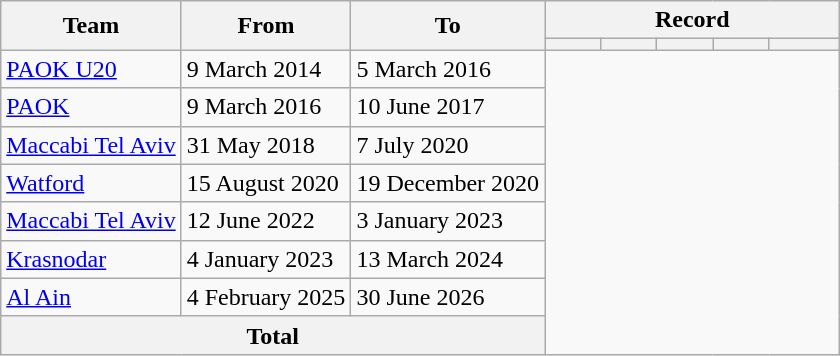<table class="wikitable" style="text-align:center">
<tr>
<th rowspan="2">Team</th>
<th rowspan="2">From</th>
<th rowspan="2">To</th>
<th colspan="5">Record</th>
</tr>
<tr>
<th width=30></th>
<th width=30></th>
<th width=30></th>
<th width=30></th>
<th width=40></th>
</tr>
<tr>
<td align=left><a href='#'>PAOK U20</a></td>
<td align=left>9 March 2014</td>
<td align=left>5 March 2016<br></td>
</tr>
<tr>
<td align=left><a href='#'>PAOK</a></td>
<td align=left>9 March 2016</td>
<td align=left>10 June 2017<br></td>
</tr>
<tr>
<td align=left><a href='#'>Maccabi Tel Aviv</a></td>
<td align=left>31 May 2018</td>
<td align=left>7 July 2020<br></td>
</tr>
<tr>
<td align=left><a href='#'>Watford</a></td>
<td align=left>15 August 2020</td>
<td align=left>19 December 2020<br></td>
</tr>
<tr>
<td align=left><a href='#'>Maccabi Tel Aviv</a></td>
<td align=left>12 June 2022</td>
<td align=left>3 January 2023<br></td>
</tr>
<tr>
<td align=left><a href='#'>Krasnodar</a></td>
<td align=left>4 January 2023</td>
<td align=left>13 March 2024<br></td>
</tr>
<tr>
<td align=left><a href='#'>Al Ain</a></td>
<td align=left>4 February 2025</td>
<td align=left>30 June 2026<br></td>
</tr>
<tr>
<th colspan="3">Total<br></th>
</tr>
</table>
